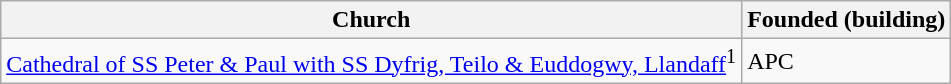<table class="wikitable">
<tr>
<th>Church</th>
<th>Founded (building)</th>
</tr>
<tr>
<td><a href='#'>Cathedral of SS Peter & Paul with SS Dyfrig, Teilo & Euddogwy, Llandaff</a><sup>1</sup></td>
<td>APC</td>
</tr>
</table>
